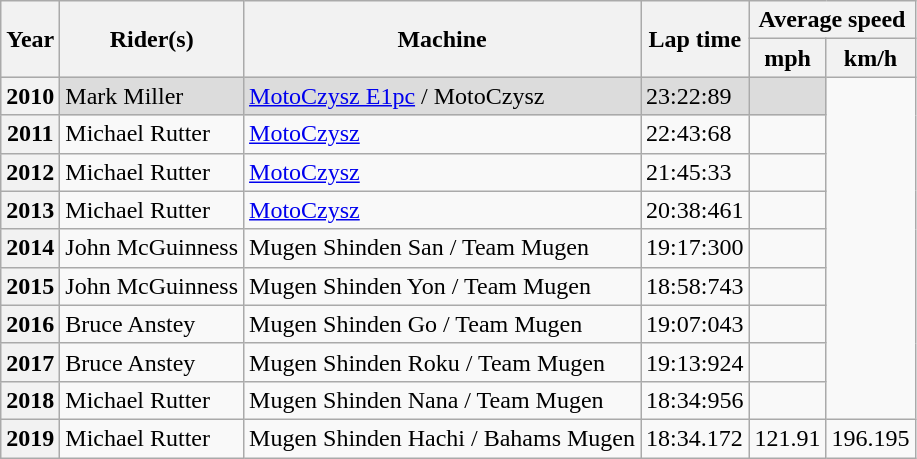<table class="wikitable sortable">
<tr>
<th rowspan=2>Year</th>
<th rowspan=2>Rider(s)</th>
<th rowspan=2>Machine</th>
<th rowspan=2>Lap time</th>
<th colspan=2>Average speed</th>
</tr>
<tr>
<th>mph</th>
<th>km/h</th>
</tr>
<tr style="background:Gainsboro;">
<th>2010</th>
<td>Mark Miller</td>
<td><a href='#'>MotoCzysz E1pc</a> / MotoCzysz</td>
<td>23:22:89</td>
<td></td>
</tr>
<tr>
<th>2011</th>
<td>Michael Rutter</td>
<td><a href='#'>MotoCzysz</a></td>
<td>22:43:68</td>
<td></td>
</tr>
<tr>
<th>2012</th>
<td>Michael Rutter</td>
<td><a href='#'>MotoCzysz</a></td>
<td>21:45:33</td>
<td></td>
</tr>
<tr>
<th>2013</th>
<td>Michael Rutter</td>
<td><a href='#'>MotoCzysz</a></td>
<td>20:38:461</td>
<td></td>
</tr>
<tr>
<th>2014</th>
<td>John McGuinness</td>
<td>Mugen Shinden San / Team Mugen</td>
<td>19:17:300</td>
<td></td>
</tr>
<tr>
<th>2015</th>
<td>John McGuinness</td>
<td>Mugen Shinden Yon / Team Mugen</td>
<td>18:58:743</td>
<td></td>
</tr>
<tr>
<th>2016</th>
<td>Bruce Anstey</td>
<td>Mugen Shinden Go / Team Mugen</td>
<td>19:07:043</td>
<td></td>
</tr>
<tr>
<th>2017</th>
<td>Bruce Anstey</td>
<td>Mugen Shinden Roku / Team Mugen</td>
<td>19:13:924</td>
<td></td>
</tr>
<tr>
<th>2018</th>
<td>Michael Rutter</td>
<td>Mugen Shinden Nana / Team Mugen</td>
<td>18:34:956</td>
<td></td>
</tr>
<tr>
<th>2019</th>
<td>Michael Rutter</td>
<td>Mugen Shinden Hachi / Bahams Mugen</td>
<td>18:34.172</td>
<td>121.91</td>
<td>196.195</td>
</tr>
</table>
